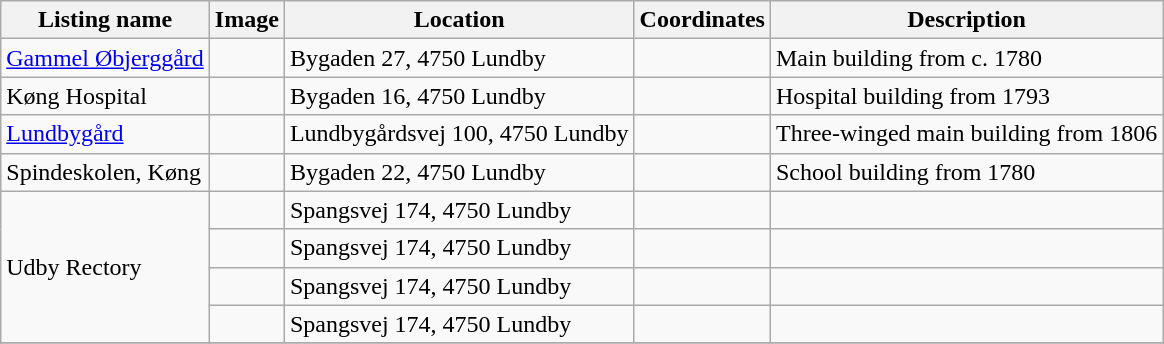<table class="wikitable sortable">
<tr>
<th>Listing name</th>
<th>Image</th>
<th>Location</th>
<th>Coordinates</th>
<th>Description</th>
</tr>
<tr>
<td><a href='#'>Gammel Øbjerggård</a></td>
<td></td>
<td>Bygaden 27, 4750 Lundby</td>
<td></td>
<td>Main building from c. 1780</td>
</tr>
<tr>
<td>Køng Hospital</td>
<td></td>
<td>Bygaden 16, 4750 Lundby</td>
<td></td>
<td>Hospital building from 1793</td>
</tr>
<tr>
<td><a href='#'>Lundbygård</a></td>
<td></td>
<td>Lundbygårdsvej 100, 4750 Lundby</td>
<td></td>
<td>Three-winged main building from 1806</td>
</tr>
<tr>
<td>Spindeskolen, Køng</td>
<td></td>
<td>Bygaden 22, 4750 Lundby</td>
<td></td>
<td>School building from 1780</td>
</tr>
<tr>
<td rowspan="4">Udby Rectory</td>
<td></td>
<td>Spangsvej 174, 4750 Lundby</td>
<td></td>
<td></td>
</tr>
<tr>
<td></td>
<td>Spangsvej 174, 4750 Lundby</td>
<td></td>
<td></td>
</tr>
<tr>
<td></td>
<td>Spangsvej 174, 4750 Lundby</td>
<td></td>
<td></td>
</tr>
<tr>
<td></td>
<td>Spangsvej 174, 4750 Lundby</td>
<td></td>
<td></td>
</tr>
<tr>
</tr>
</table>
